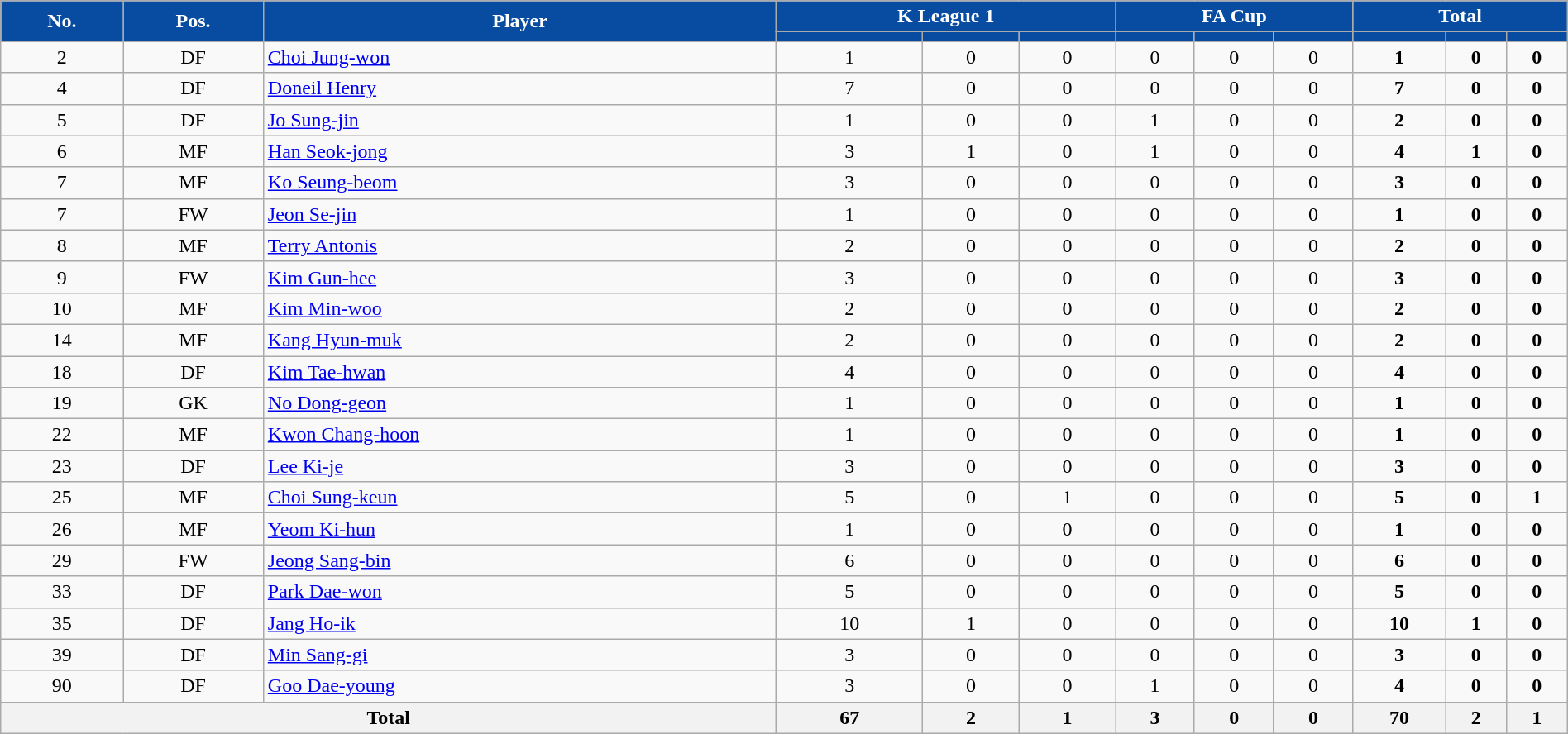<table class="wikitable sortable" style="text-align:center;width:100%;">
<tr>
<th rowspan=2 style=background-color:#074CA1;color:#FFFFFF>No.</th>
<th rowspan=2 style=background-color:#074CA1;color:#FFFFFF>Pos.</th>
<th rowspan=2 style=background-color:#074CA1;color:#FFFFFF>Player</th>
<th colspan=3 style=background:#074CA1;color:#FFFFFF>K League 1</th>
<th colspan=3 style=background:#074CA1;color:#FFFFFF>FA Cup</th>
<th colspan=3 style=background:#074CA1;color:#FFFFFF>Total</th>
</tr>
<tr>
<th style=background-color:#074CA1;color:#FFFFFF></th>
<th style=background-color:#074CA1;color:#FFFFFF></th>
<th style=background-color:#074CA1;color:#FFFFFF></th>
<th style=background-color:#074CA1;color:#FFFFFF></th>
<th style=background-color:#074CA1;color:#FFFFFF></th>
<th style=background-color:#074CA1;color:#FFFFFF></th>
<th style=background-color:#074CA1;color:#FFFFFF></th>
<th style=background-color:#074CA1;color:#FFFFFF></th>
<th style=background-color:#074CA1;color:#FFFFFF></th>
</tr>
<tr>
<td>2</td>
<td>DF</td>
<td align=left> <a href='#'>Choi Jung-won</a></td>
<td>1</td>
<td>0</td>
<td>0</td>
<td>0</td>
<td>0</td>
<td>0</td>
<td><strong>1</strong></td>
<td><strong>0</strong></td>
<td><strong>0</strong></td>
</tr>
<tr>
<td>4</td>
<td>DF</td>
<td align=left> <a href='#'>Doneil Henry</a></td>
<td>7</td>
<td>0</td>
<td>0</td>
<td>0</td>
<td>0</td>
<td>0</td>
<td><strong>7</strong></td>
<td><strong>0</strong></td>
<td><strong>0</strong></td>
</tr>
<tr>
<td>5</td>
<td>DF</td>
<td align=left> <a href='#'>Jo Sung-jin</a></td>
<td>1</td>
<td>0</td>
<td>0</td>
<td>1</td>
<td>0</td>
<td>0</td>
<td><strong>2</strong></td>
<td><strong>0</strong></td>
<td><strong>0</strong></td>
</tr>
<tr>
<td>6</td>
<td>MF</td>
<td align=left> <a href='#'>Han Seok-jong</a></td>
<td>3</td>
<td>1</td>
<td>0</td>
<td>1</td>
<td>0</td>
<td>0</td>
<td><strong>4</strong></td>
<td><strong>1</strong></td>
<td><strong>0</strong></td>
</tr>
<tr>
<td>7</td>
<td>MF</td>
<td align=left> <a href='#'>Ko Seung-beom</a></td>
<td>3</td>
<td>0</td>
<td>0</td>
<td>0</td>
<td>0</td>
<td>0</td>
<td><strong>3</strong></td>
<td><strong>0</strong></td>
<td><strong>0</strong></td>
</tr>
<tr>
<td>7</td>
<td>FW</td>
<td align=left> <a href='#'>Jeon Se-jin</a></td>
<td>1</td>
<td>0</td>
<td>0</td>
<td>0</td>
<td>0</td>
<td>0</td>
<td><strong>1</strong></td>
<td><strong>0</strong></td>
<td><strong>0</strong></td>
</tr>
<tr>
<td>8</td>
<td>MF</td>
<td align=left> <a href='#'>Terry Antonis</a></td>
<td>2</td>
<td>0</td>
<td>0</td>
<td>0</td>
<td>0</td>
<td>0</td>
<td><strong>2</strong></td>
<td><strong>0</strong></td>
<td><strong>0</strong></td>
</tr>
<tr>
<td>9</td>
<td>FW</td>
<td align=left> <a href='#'>Kim Gun-hee</a></td>
<td>3</td>
<td>0</td>
<td>0</td>
<td>0</td>
<td>0</td>
<td>0</td>
<td><strong>3</strong></td>
<td><strong>0</strong></td>
<td><strong>0</strong></td>
</tr>
<tr>
<td>10</td>
<td>MF</td>
<td align=left> <a href='#'>Kim Min-woo</a></td>
<td>2</td>
<td>0</td>
<td>0</td>
<td>0</td>
<td>0</td>
<td>0</td>
<td><strong>2</strong></td>
<td><strong>0</strong></td>
<td><strong>0</strong></td>
</tr>
<tr>
<td>14</td>
<td>MF</td>
<td align=left> <a href='#'>Kang Hyun-muk</a></td>
<td>2</td>
<td>0</td>
<td>0</td>
<td>0</td>
<td>0</td>
<td>0</td>
<td><strong>2</strong></td>
<td><strong>0</strong></td>
<td><strong>0</strong></td>
</tr>
<tr>
<td>18</td>
<td>DF</td>
<td align=left> <a href='#'>Kim Tae-hwan</a></td>
<td>4</td>
<td>0</td>
<td>0</td>
<td>0</td>
<td>0</td>
<td>0</td>
<td><strong>4</strong></td>
<td><strong>0</strong></td>
<td><strong>0</strong></td>
</tr>
<tr>
<td>19</td>
<td>GK</td>
<td align=left> <a href='#'>No Dong-geon</a></td>
<td>1</td>
<td>0</td>
<td>0</td>
<td>0</td>
<td>0</td>
<td>0</td>
<td><strong>1</strong></td>
<td><strong>0</strong></td>
<td><strong>0</strong></td>
</tr>
<tr>
<td>22</td>
<td>MF</td>
<td align=left> <a href='#'>Kwon Chang-hoon</a></td>
<td>1</td>
<td>0</td>
<td>0</td>
<td>0</td>
<td>0</td>
<td>0</td>
<td><strong>1</strong></td>
<td><strong>0</strong></td>
<td><strong>0</strong></td>
</tr>
<tr>
<td>23</td>
<td>DF</td>
<td align=left> <a href='#'>Lee Ki-je</a></td>
<td>3</td>
<td>0</td>
<td>0</td>
<td>0</td>
<td>0</td>
<td>0</td>
<td><strong>3</strong></td>
<td><strong>0</strong></td>
<td><strong>0</strong></td>
</tr>
<tr>
<td>25</td>
<td>MF</td>
<td align=left> <a href='#'>Choi Sung-keun</a></td>
<td>5</td>
<td>0</td>
<td>1</td>
<td>0</td>
<td>0</td>
<td>0</td>
<td><strong>5</strong></td>
<td><strong>0</strong></td>
<td><strong>1</strong></td>
</tr>
<tr>
<td>26</td>
<td>MF</td>
<td align=left> <a href='#'>Yeom Ki-hun</a></td>
<td>1</td>
<td>0</td>
<td>0</td>
<td>0</td>
<td>0</td>
<td>0</td>
<td><strong>1</strong></td>
<td><strong>0</strong></td>
<td><strong>0</strong></td>
</tr>
<tr>
<td>29</td>
<td>FW</td>
<td align=left> <a href='#'>Jeong Sang-bin</a></td>
<td>6</td>
<td>0</td>
<td>0</td>
<td>0</td>
<td>0</td>
<td>0</td>
<td><strong>6</strong></td>
<td><strong>0</strong></td>
<td><strong>0</strong></td>
</tr>
<tr>
<td>33</td>
<td>DF</td>
<td align=left> <a href='#'>Park Dae-won</a></td>
<td>5</td>
<td>0</td>
<td>0</td>
<td>0</td>
<td>0</td>
<td>0</td>
<td><strong>5</strong></td>
<td><strong>0</strong></td>
<td><strong>0</strong></td>
</tr>
<tr>
<td>35</td>
<td>DF</td>
<td align=left> <a href='#'>Jang Ho-ik</a></td>
<td>10</td>
<td>1</td>
<td>0</td>
<td>0</td>
<td>0</td>
<td>0</td>
<td><strong>10</strong></td>
<td><strong>1</strong></td>
<td><strong>0</strong></td>
</tr>
<tr>
<td>39</td>
<td>DF</td>
<td align=left> <a href='#'>Min Sang-gi</a></td>
<td>3</td>
<td>0</td>
<td>0</td>
<td>0</td>
<td>0</td>
<td>0</td>
<td><strong>3</strong></td>
<td><strong>0</strong></td>
<td><strong>0</strong></td>
</tr>
<tr>
<td>90</td>
<td>DF</td>
<td align=left> <a href='#'>Goo Dae-young</a></td>
<td>3</td>
<td>0</td>
<td>0</td>
<td>1</td>
<td>0</td>
<td>0</td>
<td><strong>4</strong></td>
<td><strong>0</strong></td>
<td><strong>0</strong></td>
</tr>
<tr>
<th colspan=3>Total</th>
<th>67</th>
<th>2</th>
<th>1</th>
<th>3</th>
<th>0</th>
<th>0</th>
<th>70</th>
<th>2</th>
<th>1</th>
</tr>
</table>
